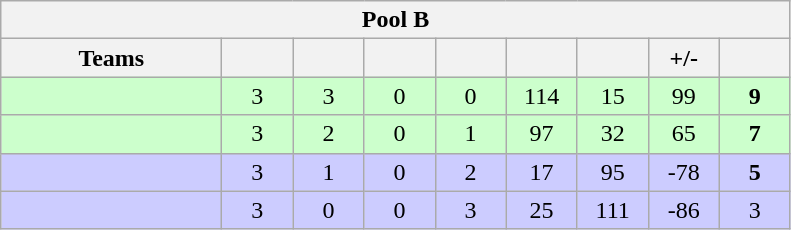<table class="wikitable" style="text-align: center;">
<tr>
<th colspan=10>Pool B</th>
</tr>
<tr>
<th width="140">Teams</th>
<th width="40"></th>
<th width="40"></th>
<th width="40"></th>
<th width="40"></th>
<th width="40"></th>
<th width="40"></th>
<th width="40">+/-</th>
<th width="40"></th>
</tr>
<tr bgcolor=ccffcc>
<td align=left></td>
<td>3</td>
<td>3</td>
<td>0</td>
<td>0</td>
<td>114</td>
<td>15</td>
<td>99</td>
<td><strong>9</strong></td>
</tr>
<tr bgcolor=ccffcc>
<td align=left></td>
<td>3</td>
<td>2</td>
<td>0</td>
<td>1</td>
<td>97</td>
<td>32</td>
<td>65</td>
<td><strong>7</strong></td>
</tr>
<tr bgcolor=ccccff>
<td align=left></td>
<td>3</td>
<td>1</td>
<td>0</td>
<td>2</td>
<td>17</td>
<td>95</td>
<td>-78</td>
<td><strong>5</strong></td>
</tr>
<tr bgcolor=ccccff>
<td align=left></td>
<td>3</td>
<td>0</td>
<td>0</td>
<td>3</td>
<td>25</td>
<td>111</td>
<td>-86</td>
<td>3</td>
</tr>
</table>
